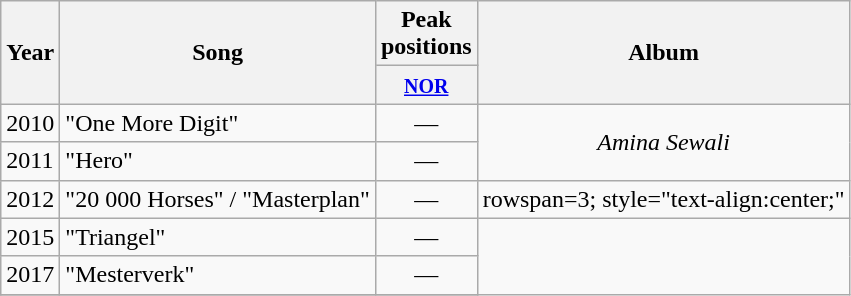<table class="wikitable">
<tr>
<th rowspan="2">Year</th>
<th rowspan="2">Song</th>
<th colspan="1">Peak positions</th>
<th rowspan="2">Album</th>
</tr>
<tr>
<th width="35"><small><a href='#'>NOR</a></small><br></th>
</tr>
<tr>
<td rowspan="1">2010</td>
<td align="left">"One More Digit"</td>
<td style="text-align:center;">—</td>
<td rowspan=2; style="text-align:center;"><em>Amina Sewali</em></td>
</tr>
<tr>
<td rowspan="1">2011</td>
<td align="left">"Hero"</td>
<td style="text-align:center;">—</td>
</tr>
<tr>
<td rowspan="1">2012</td>
<td align="left">"20 000 Horses" / "Masterplan"</td>
<td style="text-align:center;">—</td>
<td>rowspan=3; style="text-align:center;" </td>
</tr>
<tr>
<td rowspan="1">2015</td>
<td align="left">"Triangel"</td>
<td style="text-align:center;">—</td>
</tr>
<tr>
<td rowspan="1">2017</td>
<td align="left">"Mesterverk"</td>
<td style="text-align:center;">—</td>
</tr>
<tr>
</tr>
</table>
